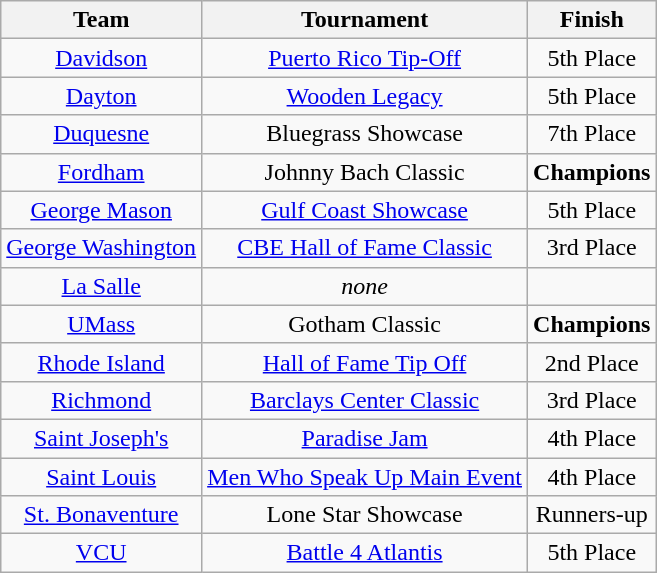<table class="wikitable">
<tr>
<th>Team</th>
<th>Tournament</th>
<th>Finish</th>
</tr>
<tr style="text-align:center;">
<td><a href='#'>Davidson</a></td>
<td><a href='#'>Puerto Rico Tip-Off</a></td>
<td>5th Place</td>
</tr>
<tr style="text-align:center;">
<td><a href='#'>Dayton</a></td>
<td><a href='#'>Wooden Legacy</a></td>
<td>5th Place</td>
</tr>
<tr style="text-align:center;">
<td><a href='#'>Duquesne</a></td>
<td>Bluegrass Showcase</td>
<td>7th Place</td>
</tr>
<tr style="text-align:center;">
<td><a href='#'>Fordham</a></td>
<td>Johnny Bach Classic</td>
<td><strong>Champions</strong></td>
</tr>
<tr style="text-align:center;">
<td><a href='#'>George Mason</a></td>
<td><a href='#'>Gulf Coast Showcase</a></td>
<td>5th Place</td>
</tr>
<tr style="text-align:center;">
<td><a href='#'>George Washington</a></td>
<td><a href='#'>CBE Hall of Fame Classic</a></td>
<td>3rd Place</td>
</tr>
<tr style="text-align:center;">
<td><a href='#'>La Salle</a></td>
<td><em>none</em></td>
<td></td>
</tr>
<tr style="text-align:center;">
<td><a href='#'>UMass</a></td>
<td>Gotham Classic</td>
<td><strong>Champions</strong></td>
</tr>
<tr style="text-align:center;">
<td><a href='#'>Rhode Island</a></td>
<td><a href='#'>Hall of Fame Tip Off</a></td>
<td>2nd Place</td>
</tr>
<tr style="text-align:center;">
<td><a href='#'>Richmond</a></td>
<td><a href='#'>Barclays Center Classic</a></td>
<td>3rd Place</td>
</tr>
<tr style="text-align:center;">
<td><a href='#'>Saint Joseph's</a></td>
<td><a href='#'>Paradise Jam</a></td>
<td>4th Place</td>
</tr>
<tr style="text-align:center;">
<td><a href='#'>Saint Louis</a></td>
<td><a href='#'>Men Who Speak Up Main Event</a></td>
<td>4th Place</td>
</tr>
<tr style="text-align:center;">
<td><a href='#'>St. Bonaventure</a></td>
<td>Lone Star Showcase</td>
<td>Runners-up</td>
</tr>
<tr style="text-align:center;">
<td><a href='#'>VCU</a></td>
<td><a href='#'>Battle 4 Atlantis</a></td>
<td>5th Place</td>
</tr>
</table>
